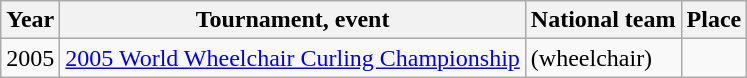<table class="wikitable">
<tr>
<th scope="col">Year</th>
<th scope="col">Tournament, event</th>
<th scope="col">National team</th>
<th scope="col">Place</th>
</tr>
<tr>
<td>2005</td>
<td><a href='#'>2005 World Wheelchair Curling Championship</a></td>
<td> (wheelchair)</td>
<td></td>
</tr>
</table>
